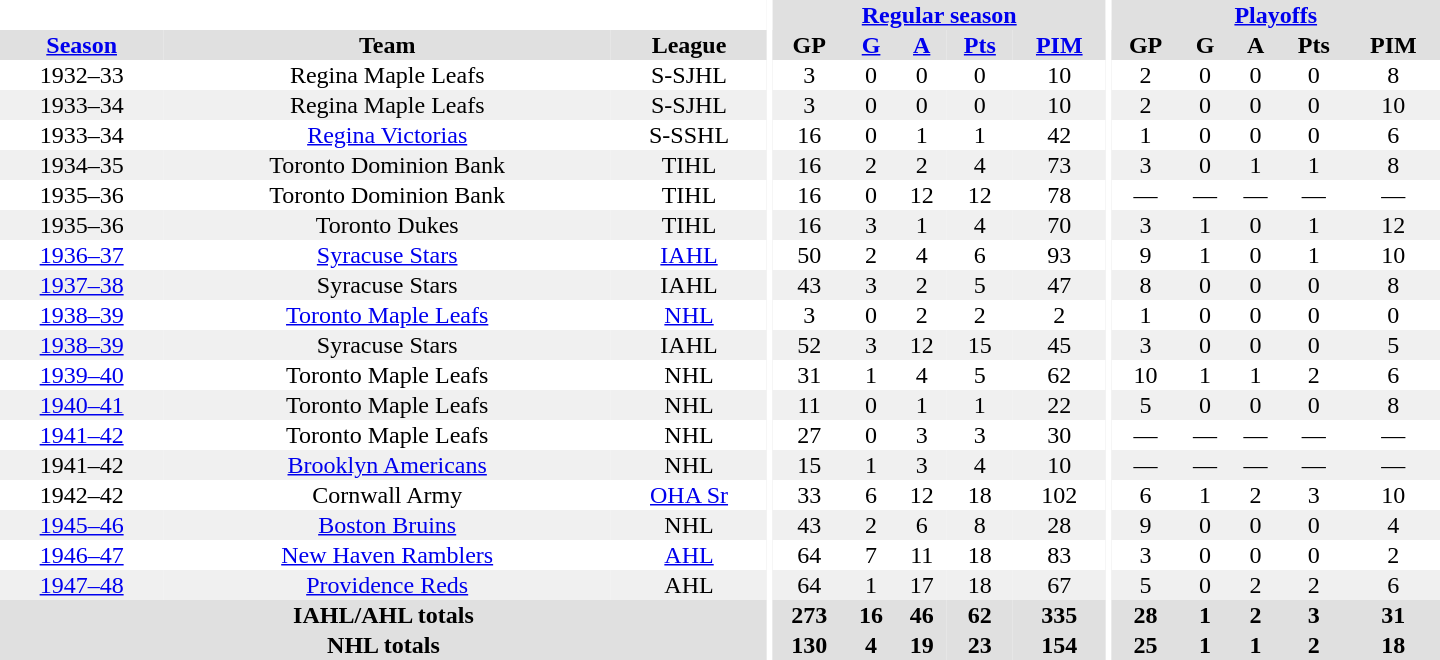<table border="0" cellpadding="1" cellspacing="0" style="text-align:center; width:60em">
<tr bgcolor="#e0e0e0">
<th colspan="3" bgcolor="#ffffff"></th>
<th rowspan="100" bgcolor="#ffffff"></th>
<th colspan="5"><a href='#'>Regular season</a></th>
<th rowspan="100" bgcolor="#ffffff"></th>
<th colspan="5"><a href='#'>Playoffs</a></th>
</tr>
<tr bgcolor="#e0e0e0">
<th><a href='#'>Season</a></th>
<th>Team</th>
<th>League</th>
<th>GP</th>
<th><a href='#'>G</a></th>
<th><a href='#'>A</a></th>
<th><a href='#'>Pts</a></th>
<th><a href='#'>PIM</a></th>
<th>GP</th>
<th>G</th>
<th>A</th>
<th>Pts</th>
<th>PIM</th>
</tr>
<tr>
<td>1932–33</td>
<td>Regina Maple Leafs</td>
<td>S-SJHL</td>
<td>3</td>
<td>0</td>
<td>0</td>
<td>0</td>
<td>10</td>
<td>2</td>
<td>0</td>
<td>0</td>
<td>0</td>
<td>8</td>
</tr>
<tr bgcolor="#f0f0f0">
<td>1933–34</td>
<td>Regina Maple Leafs</td>
<td>S-SJHL</td>
<td>3</td>
<td>0</td>
<td>0</td>
<td>0</td>
<td>10</td>
<td>2</td>
<td>0</td>
<td>0</td>
<td>0</td>
<td>10</td>
</tr>
<tr>
<td>1933–34</td>
<td><a href='#'>Regina Victorias</a></td>
<td>S-SSHL</td>
<td>16</td>
<td>0</td>
<td>1</td>
<td>1</td>
<td>42</td>
<td>1</td>
<td>0</td>
<td>0</td>
<td>0</td>
<td>6</td>
</tr>
<tr bgcolor="#f0f0f0">
<td>1934–35</td>
<td>Toronto Dominion Bank</td>
<td>TIHL</td>
<td>16</td>
<td>2</td>
<td>2</td>
<td>4</td>
<td>73</td>
<td>3</td>
<td>0</td>
<td>1</td>
<td>1</td>
<td>8</td>
</tr>
<tr>
<td>1935–36</td>
<td>Toronto Dominion Bank</td>
<td>TIHL</td>
<td>16</td>
<td>0</td>
<td>12</td>
<td>12</td>
<td>78</td>
<td>—</td>
<td>—</td>
<td>—</td>
<td>—</td>
<td>—</td>
</tr>
<tr bgcolor="#f0f0f0">
<td>1935–36</td>
<td>Toronto Dukes</td>
<td>TIHL</td>
<td>16</td>
<td>3</td>
<td>1</td>
<td>4</td>
<td>70</td>
<td>3</td>
<td>1</td>
<td>0</td>
<td>1</td>
<td>12</td>
</tr>
<tr>
<td><a href='#'>1936–37</a></td>
<td><a href='#'>Syracuse Stars</a></td>
<td><a href='#'>IAHL</a></td>
<td>50</td>
<td>2</td>
<td>4</td>
<td>6</td>
<td>93</td>
<td>9</td>
<td>1</td>
<td>0</td>
<td>1</td>
<td>10</td>
</tr>
<tr bgcolor="#f0f0f0">
<td><a href='#'>1937–38</a></td>
<td>Syracuse Stars</td>
<td>IAHL</td>
<td>43</td>
<td>3</td>
<td>2</td>
<td>5</td>
<td>47</td>
<td>8</td>
<td>0</td>
<td>0</td>
<td>0</td>
<td>8</td>
</tr>
<tr>
<td><a href='#'>1938–39</a></td>
<td><a href='#'>Toronto Maple Leafs</a></td>
<td><a href='#'>NHL</a></td>
<td>3</td>
<td>0</td>
<td>2</td>
<td>2</td>
<td>2</td>
<td>1</td>
<td>0</td>
<td>0</td>
<td>0</td>
<td>0</td>
</tr>
<tr bgcolor="#f0f0f0">
<td><a href='#'>1938–39</a></td>
<td>Syracuse Stars</td>
<td>IAHL</td>
<td>52</td>
<td>3</td>
<td>12</td>
<td>15</td>
<td>45</td>
<td>3</td>
<td>0</td>
<td>0</td>
<td>0</td>
<td>5</td>
</tr>
<tr>
<td><a href='#'>1939–40</a></td>
<td>Toronto Maple Leafs</td>
<td>NHL</td>
<td>31</td>
<td>1</td>
<td>4</td>
<td>5</td>
<td>62</td>
<td>10</td>
<td>1</td>
<td>1</td>
<td>2</td>
<td>6</td>
</tr>
<tr bgcolor="#f0f0f0">
<td><a href='#'>1940–41</a></td>
<td>Toronto Maple Leafs</td>
<td>NHL</td>
<td>11</td>
<td>0</td>
<td>1</td>
<td>1</td>
<td>22</td>
<td>5</td>
<td>0</td>
<td>0</td>
<td>0</td>
<td>8</td>
</tr>
<tr>
<td><a href='#'>1941–42</a></td>
<td>Toronto Maple Leafs</td>
<td>NHL</td>
<td>27</td>
<td>0</td>
<td>3</td>
<td>3</td>
<td>30</td>
<td>—</td>
<td>—</td>
<td>—</td>
<td>—</td>
<td>—</td>
</tr>
<tr bgcolor="#f0f0f0">
<td>1941–42</td>
<td><a href='#'>Brooklyn Americans</a></td>
<td>NHL</td>
<td>15</td>
<td>1</td>
<td>3</td>
<td>4</td>
<td>10</td>
<td>—</td>
<td>—</td>
<td>—</td>
<td>—</td>
<td>—</td>
</tr>
<tr>
<td>1942–42</td>
<td>Cornwall Army</td>
<td><a href='#'>OHA Sr</a></td>
<td>33</td>
<td>6</td>
<td>12</td>
<td>18</td>
<td>102</td>
<td>6</td>
<td>1</td>
<td>2</td>
<td>3</td>
<td>10</td>
</tr>
<tr bgcolor="#f0f0f0">
<td><a href='#'>1945–46</a></td>
<td><a href='#'>Boston Bruins</a></td>
<td>NHL</td>
<td>43</td>
<td>2</td>
<td>6</td>
<td>8</td>
<td>28</td>
<td>9</td>
<td>0</td>
<td>0</td>
<td>0</td>
<td>4</td>
</tr>
<tr>
<td><a href='#'>1946–47</a></td>
<td><a href='#'>New Haven Ramblers</a></td>
<td><a href='#'>AHL</a></td>
<td>64</td>
<td>7</td>
<td>11</td>
<td>18</td>
<td>83</td>
<td>3</td>
<td>0</td>
<td>0</td>
<td>0</td>
<td>2</td>
</tr>
<tr bgcolor="#f0f0f0">
<td><a href='#'>1947–48</a></td>
<td><a href='#'>Providence Reds</a></td>
<td>AHL</td>
<td>64</td>
<td>1</td>
<td>17</td>
<td>18</td>
<td>67</td>
<td>5</td>
<td>0</td>
<td>2</td>
<td>2</td>
<td>6</td>
</tr>
<tr bgcolor="#e0e0e0">
<th colspan="3">IAHL/AHL totals</th>
<th>273</th>
<th>16</th>
<th>46</th>
<th>62</th>
<th>335</th>
<th>28</th>
<th>1</th>
<th>2</th>
<th>3</th>
<th>31</th>
</tr>
<tr bgcolor="#e0e0e0">
<th colspan="3">NHL totals</th>
<th>130</th>
<th>4</th>
<th>19</th>
<th>23</th>
<th>154</th>
<th>25</th>
<th>1</th>
<th>1</th>
<th>2</th>
<th>18</th>
</tr>
</table>
